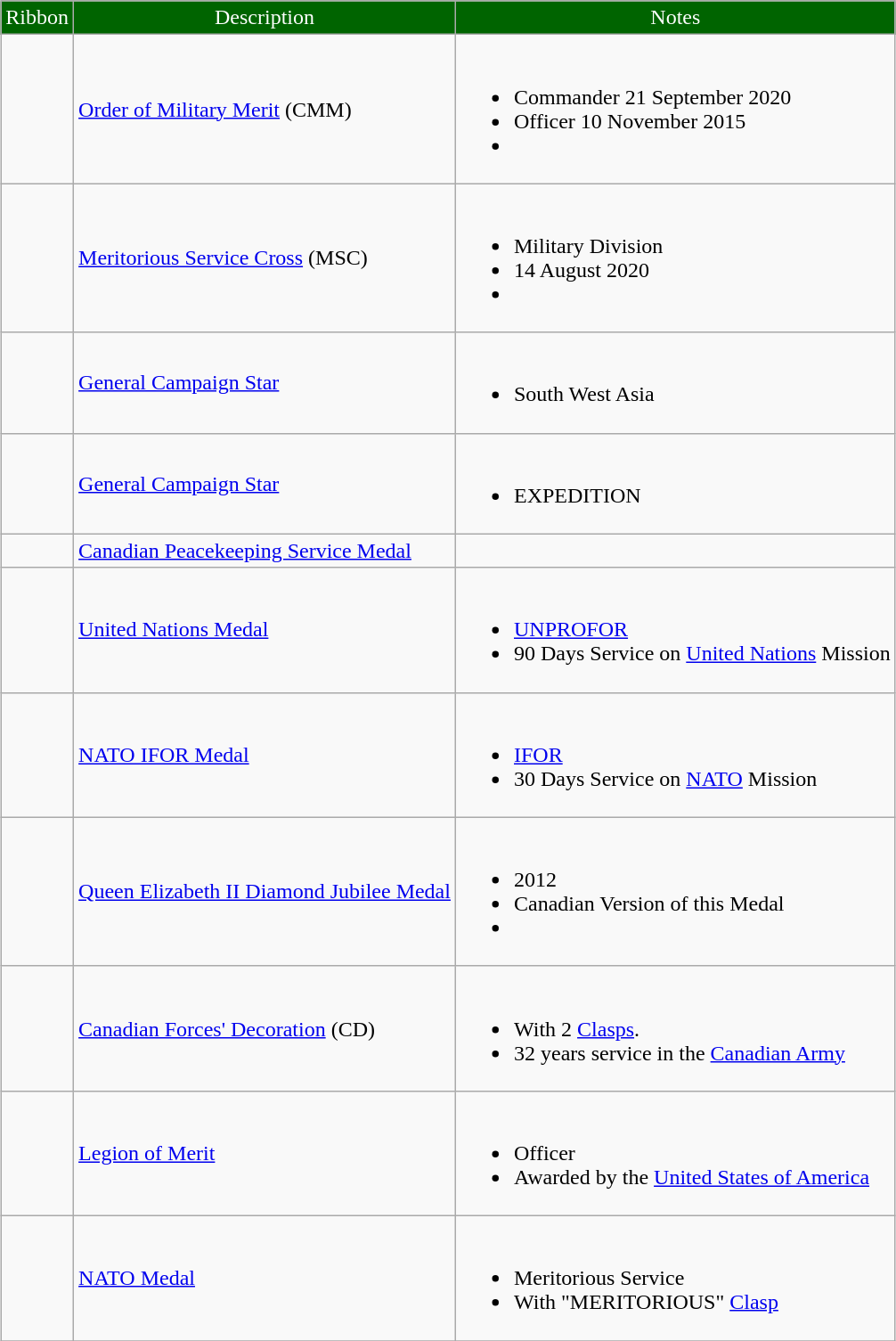<table class="wikitable" style="margin:auto;">
<tr style="background: DarkGreen; color:white" align="center">
<td>Ribbon</td>
<td>Description</td>
<td>Notes</td>
</tr>
<tr>
<td></td>
<td><a href='#'>Order of Military Merit</a> (CMM)</td>
<td><br><ul><li>Commander 21 September 2020</li><li>Officer 10 November 2015</li><li></li></ul></td>
</tr>
<tr>
<td></td>
<td><a href='#'>Meritorious Service Cross</a> (MSC)</td>
<td><br><ul><li>Military Division</li><li>14 August 2020</li><li></li></ul></td>
</tr>
<tr>
<td></td>
<td><a href='#'>General Campaign Star</a></td>
<td><br><ul><li>South West Asia</li></ul></td>
</tr>
<tr>
<td></td>
<td><a href='#'>General Campaign Star</a></td>
<td><br><ul><li>EXPEDITION</li></ul></td>
</tr>
<tr>
<td></td>
<td><a href='#'>Canadian Peacekeeping Service Medal</a></td>
<td></td>
</tr>
<tr>
<td></td>
<td><a href='#'>United Nations Medal</a></td>
<td><br><ul><li><a href='#'>UNPROFOR</a></li><li>90 Days Service on <a href='#'>United Nations</a> Mission</li></ul></td>
</tr>
<tr>
<td></td>
<td><a href='#'>NATO IFOR Medal</a></td>
<td><br><ul><li><a href='#'>IFOR</a></li><li>30 Days Service on <a href='#'>NATO</a> Mission</li></ul></td>
</tr>
<tr>
<td></td>
<td><a href='#'>Queen Elizabeth II Diamond Jubilee Medal</a></td>
<td><br><ul><li>2012</li><li>Canadian Version of this Medal</li><li></li></ul></td>
</tr>
<tr>
<td></td>
<td><a href='#'>Canadian Forces' Decoration</a> (CD)</td>
<td><br><ul><li>With 2 <a href='#'>Clasps</a>.</li><li>32 years service in the <a href='#'>Canadian Army</a></li></ul></td>
</tr>
<tr>
<td></td>
<td><a href='#'>Legion of Merit</a></td>
<td><br><ul><li>Officer</li><li>Awarded by the <a href='#'>United States of America</a></li></ul></td>
</tr>
<tr>
<td></td>
<td><a href='#'>NATO Medal</a></td>
<td><br><ul><li>Meritorious Service</li><li>With "MERITORIOUS" <a href='#'>Clasp</a></li></ul></td>
</tr>
<tr>
</tr>
</table>
